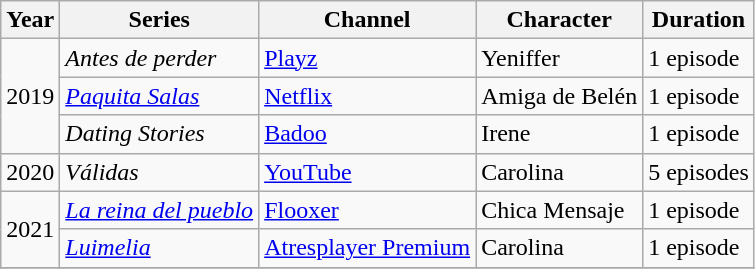<table class="wikitable">
<tr>
<th>Year</th>
<th>Series</th>
<th>Channel</th>
<th>Character</th>
<th>Duration</th>
</tr>
<tr>
<td rowspan="3">2019</td>
<td><em>Antes de perder</em></td>
<td><a href='#'>Playz</a></td>
<td>Yeniffer</td>
<td>1 episode</td>
</tr>
<tr>
<td><em><a href='#'>Paquita Salas</a></em></td>
<td><a href='#'>Netflix</a></td>
<td>Amiga de Belén</td>
<td>1 episode</td>
</tr>
<tr>
<td><em>Dating Stories</em></td>
<td><a href='#'>Badoo</a></td>
<td>Irene</td>
<td>1 episode</td>
</tr>
<tr>
<td>2020</td>
<td><em>Válidas</em></td>
<td><a href='#'>YouTube</a></td>
<td>Carolina</td>
<td>5 episodes</td>
</tr>
<tr>
<td rowspan="2">2021</td>
<td><em><a href='#'>La reina del pueblo</a></em></td>
<td><a href='#'>Flooxer</a></td>
<td>Chica Mensaje</td>
<td>1 episode</td>
</tr>
<tr>
<td><em><a href='#'>Luimelia</a></em></td>
<td><a href='#'>Atresplayer Premium</a></td>
<td>Carolina</td>
<td>1 episode</td>
</tr>
<tr>
</tr>
</table>
